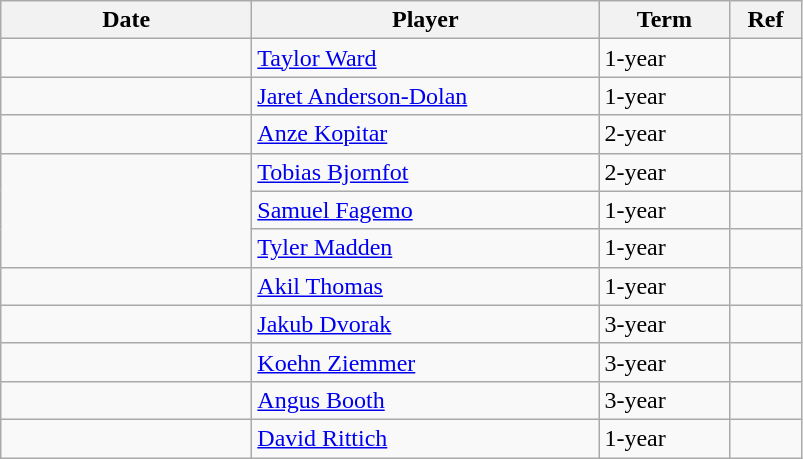<table class="wikitable">
<tr>
<th style="width: 10em;">Date</th>
<th style="width: 14em;">Player</th>
<th style="width: 5em;">Term</th>
<th style="width: 2.5em;">Ref</th>
</tr>
<tr>
<td></td>
<td><a href='#'>Taylor Ward</a></td>
<td>1-year</td>
<td></td>
</tr>
<tr>
<td></td>
<td><a href='#'>Jaret Anderson-Dolan</a></td>
<td>1-year</td>
<td></td>
</tr>
<tr>
<td></td>
<td><a href='#'>Anze Kopitar</a></td>
<td>2-year</td>
<td></td>
</tr>
<tr>
<td rowspan=3></td>
<td><a href='#'>Tobias Bjornfot</a></td>
<td>2-year</td>
<td></td>
</tr>
<tr>
<td><a href='#'>Samuel Fagemo</a></td>
<td>1-year</td>
<td></td>
</tr>
<tr>
<td><a href='#'>Tyler Madden</a></td>
<td>1-year</td>
<td></td>
</tr>
<tr>
<td></td>
<td><a href='#'>Akil Thomas</a></td>
<td>1-year</td>
<td></td>
</tr>
<tr>
<td></td>
<td><a href='#'>Jakub Dvorak</a></td>
<td>3-year</td>
<td></td>
</tr>
<tr>
<td></td>
<td><a href='#'>Koehn Ziemmer</a></td>
<td>3-year</td>
<td></td>
</tr>
<tr>
<td></td>
<td><a href='#'>Angus Booth</a></td>
<td>3-year</td>
<td></td>
</tr>
<tr>
<td></td>
<td><a href='#'>David Rittich</a></td>
<td>1-year</td>
<td></td>
</tr>
</table>
